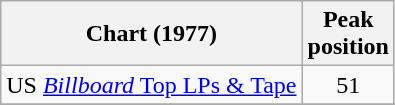<table class="wikitable">
<tr>
<th>Chart (1977)</th>
<th>Peak<br>position</th>
</tr>
<tr>
<td>US <a href='#'><em>Billboard</em> Top LPs & Tape</a></td>
<td align="center">51</td>
</tr>
<tr>
</tr>
</table>
